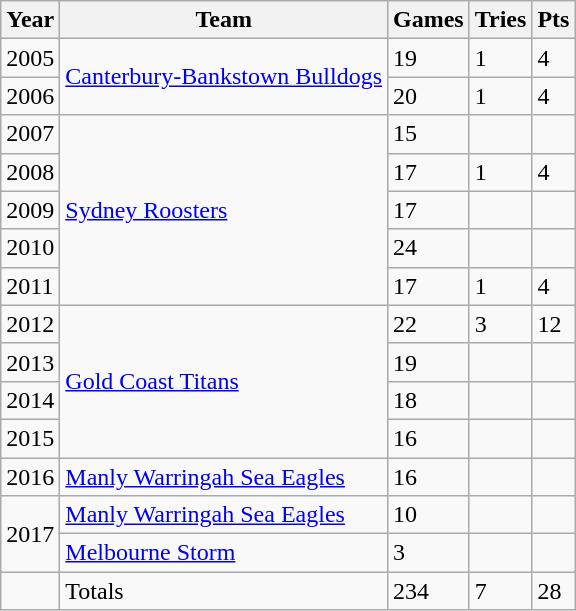<table class="wikitable">
<tr>
<th>Year</th>
<th>Team</th>
<th>Games</th>
<th>Tries</th>
<th>Pts</th>
</tr>
<tr>
<td>2005</td>
<td rowspan="2"> <a href='#'>Canterbury-Bankstown Bulldogs</a></td>
<td>19</td>
<td>1</td>
<td>4</td>
</tr>
<tr>
<td>2006</td>
<td>20</td>
<td>1</td>
<td>4</td>
</tr>
<tr>
<td>2007</td>
<td rowspan="5"> <a href='#'>Sydney Roosters</a></td>
<td>15</td>
<td></td>
<td></td>
</tr>
<tr>
<td>2008</td>
<td>17</td>
<td>1</td>
<td>4</td>
</tr>
<tr>
<td>2009</td>
<td>17</td>
<td></td>
<td></td>
</tr>
<tr>
<td>2010</td>
<td>24</td>
<td></td>
<td></td>
</tr>
<tr>
<td>2011</td>
<td>17</td>
<td>1</td>
<td>4</td>
</tr>
<tr>
<td>2012</td>
<td rowspan="4"> <a href='#'>Gold Coast Titans</a></td>
<td>22</td>
<td>3</td>
<td>12</td>
</tr>
<tr>
<td>2013</td>
<td>19</td>
<td></td>
<td></td>
</tr>
<tr>
<td>2014</td>
<td>18</td>
<td></td>
<td></td>
</tr>
<tr>
<td>2015</td>
<td>16</td>
<td></td>
<td></td>
</tr>
<tr>
<td>2016</td>
<td> <a href='#'>Manly Warringah Sea Eagles</a></td>
<td>16</td>
<td></td>
<td></td>
</tr>
<tr>
<td rowspan="2">2017</td>
<td> <a href='#'>Manly Warringah Sea Eagles</a></td>
<td>10</td>
<td></td>
<td></td>
</tr>
<tr>
<td> <a href='#'>Melbourne Storm</a></td>
<td>3</td>
<td></td>
<td></td>
</tr>
<tr>
<td></td>
<td>Totals</td>
<td>234</td>
<td>7</td>
<td>28</td>
</tr>
</table>
